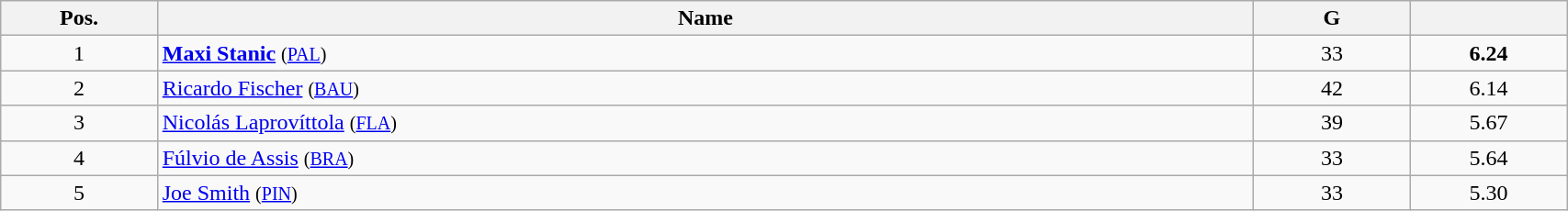<table class="wikitable" style="width:90%;">
<tr>
<th style="width:10%;">Pos.</th>
<th style="width:70%;">Name</th>
<th style="width:10%;">G</th>
<th style="width:10%;"></th>
</tr>
<tr align=center>
<td>1</td>
<td align=left> <strong><a href='#'>Maxi Stanic</a></strong> <small>(<a href='#'>PAL</a>)</small></td>
<td>33</td>
<td><strong>6.24</strong></td>
</tr>
<tr align=center>
<td>2</td>
<td align=left> <a href='#'>Ricardo Fischer</a> <small>(<a href='#'>BAU</a>)</small></td>
<td>42</td>
<td>6.14</td>
</tr>
<tr align=center>
<td>3</td>
<td align=left> <a href='#'>Nicolás Laprovíttola</a> <small>(<a href='#'>FLA</a>)</small></td>
<td>39</td>
<td>5.67</td>
</tr>
<tr align=center>
<td>4</td>
<td align=left> <a href='#'>Fúlvio de Assis</a> <small>(<a href='#'>BRA</a>)</small></td>
<td>33</td>
<td>5.64</td>
</tr>
<tr align=center>
<td>5</td>
<td align=left> <a href='#'>Joe Smith</a> <small>(<a href='#'>PIN</a>)</small></td>
<td>33</td>
<td>5.30</td>
</tr>
</table>
